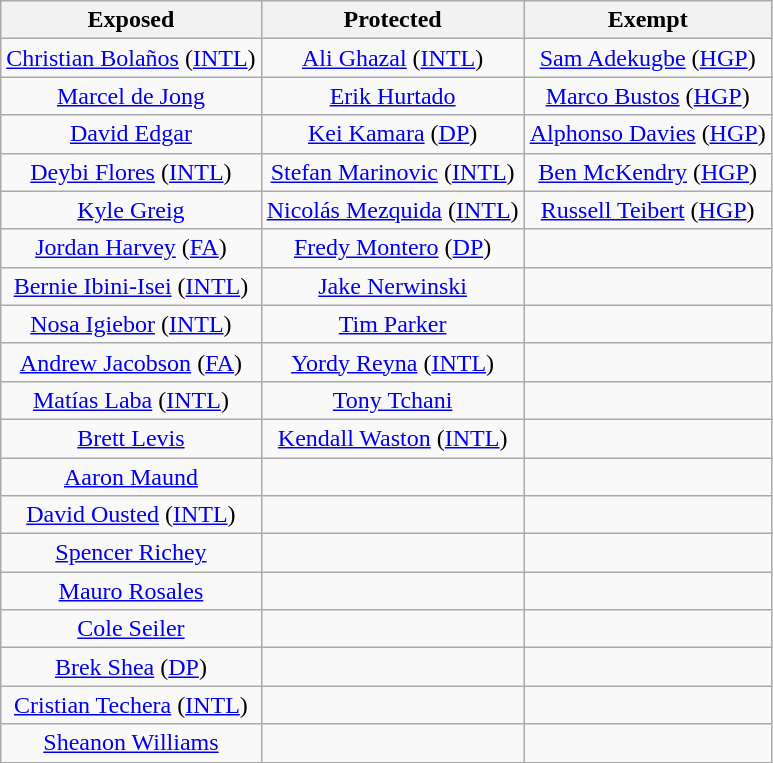<table class="wikitable" style="text-align:center">
<tr>
<th>Exposed</th>
<th>Protected</th>
<th>Exempt</th>
</tr>
<tr>
<td><a href='#'>Christian Bolaños</a> (<a href='#'>INTL</a>)</td>
<td><a href='#'>Ali Ghazal</a> (<a href='#'>INTL</a>)</td>
<td><a href='#'>Sam Adekugbe</a> (<a href='#'>HGP</a>)</td>
</tr>
<tr>
<td><a href='#'>Marcel de Jong</a></td>
<td><a href='#'>Erik Hurtado</a></td>
<td><a href='#'>Marco Bustos</a> (<a href='#'>HGP</a>)</td>
</tr>
<tr>
<td><a href='#'>David Edgar</a></td>
<td><a href='#'>Kei Kamara</a> (<a href='#'>DP</a>)</td>
<td><a href='#'>Alphonso Davies</a> (<a href='#'>HGP</a>)</td>
</tr>
<tr>
<td><a href='#'>Deybi Flores</a> (<a href='#'>INTL</a>)</td>
<td><a href='#'>Stefan Marinovic</a> (<a href='#'>INTL</a>)</td>
<td><a href='#'>Ben McKendry</a> (<a href='#'>HGP</a>)</td>
</tr>
<tr>
<td><a href='#'>Kyle Greig</a></td>
<td><a href='#'>Nicolás Mezquida</a> (<a href='#'>INTL</a>)</td>
<td><a href='#'>Russell Teibert</a> (<a href='#'>HGP</a>)</td>
</tr>
<tr>
<td><a href='#'>Jordan Harvey</a> (<a href='#'>FA</a>)</td>
<td><a href='#'>Fredy Montero</a> (<a href='#'>DP</a>)</td>
<td></td>
</tr>
<tr>
<td><a href='#'>Bernie Ibini-Isei</a> (<a href='#'>INTL</a>)</td>
<td><a href='#'>Jake Nerwinski</a></td>
<td></td>
</tr>
<tr>
<td><a href='#'>Nosa Igiebor</a> (<a href='#'>INTL</a>)</td>
<td><a href='#'>Tim Parker</a></td>
<td></td>
</tr>
<tr>
<td><a href='#'>Andrew Jacobson</a> (<a href='#'>FA</a>)</td>
<td><a href='#'>Yordy Reyna</a> (<a href='#'>INTL</a>)</td>
<td></td>
</tr>
<tr>
<td><a href='#'>Matías Laba</a> (<a href='#'>INTL</a>)</td>
<td><a href='#'>Tony Tchani</a></td>
<td></td>
</tr>
<tr>
<td><a href='#'>Brett Levis</a></td>
<td><a href='#'>Kendall Waston</a> (<a href='#'>INTL</a>)</td>
<td></td>
</tr>
<tr>
<td><a href='#'>Aaron Maund</a></td>
<td></td>
<td></td>
</tr>
<tr>
<td><a href='#'>David Ousted</a> (<a href='#'>INTL</a>)</td>
<td></td>
<td></td>
</tr>
<tr>
<td><a href='#'>Spencer Richey</a></td>
<td></td>
<td></td>
</tr>
<tr>
<td><a href='#'>Mauro Rosales</a></td>
<td></td>
<td></td>
</tr>
<tr>
<td><a href='#'>Cole Seiler</a></td>
<td></td>
<td></td>
</tr>
<tr>
<td><a href='#'>Brek Shea</a> (<a href='#'>DP</a>)</td>
<td></td>
<td></td>
</tr>
<tr>
<td><a href='#'>Cristian Techera</a> (<a href='#'>INTL</a>)</td>
<td></td>
<td></td>
</tr>
<tr>
<td><a href='#'>Sheanon Williams</a></td>
<td></td>
<td></td>
</tr>
<tr>
</tr>
</table>
